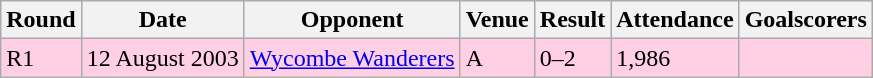<table class="wikitable">
<tr>
<th>Round</th>
<th>Date</th>
<th>Opponent</th>
<th>Venue</th>
<th>Result</th>
<th>Attendance</th>
<th>Goalscorers</th>
</tr>
<tr style="background-color: #ffd0e3;">
<td>R1</td>
<td>12 August 2003</td>
<td><a href='#'>Wycombe Wanderers</a></td>
<td>A</td>
<td>0–2</td>
<td>1,986</td>
<td></td>
</tr>
</table>
